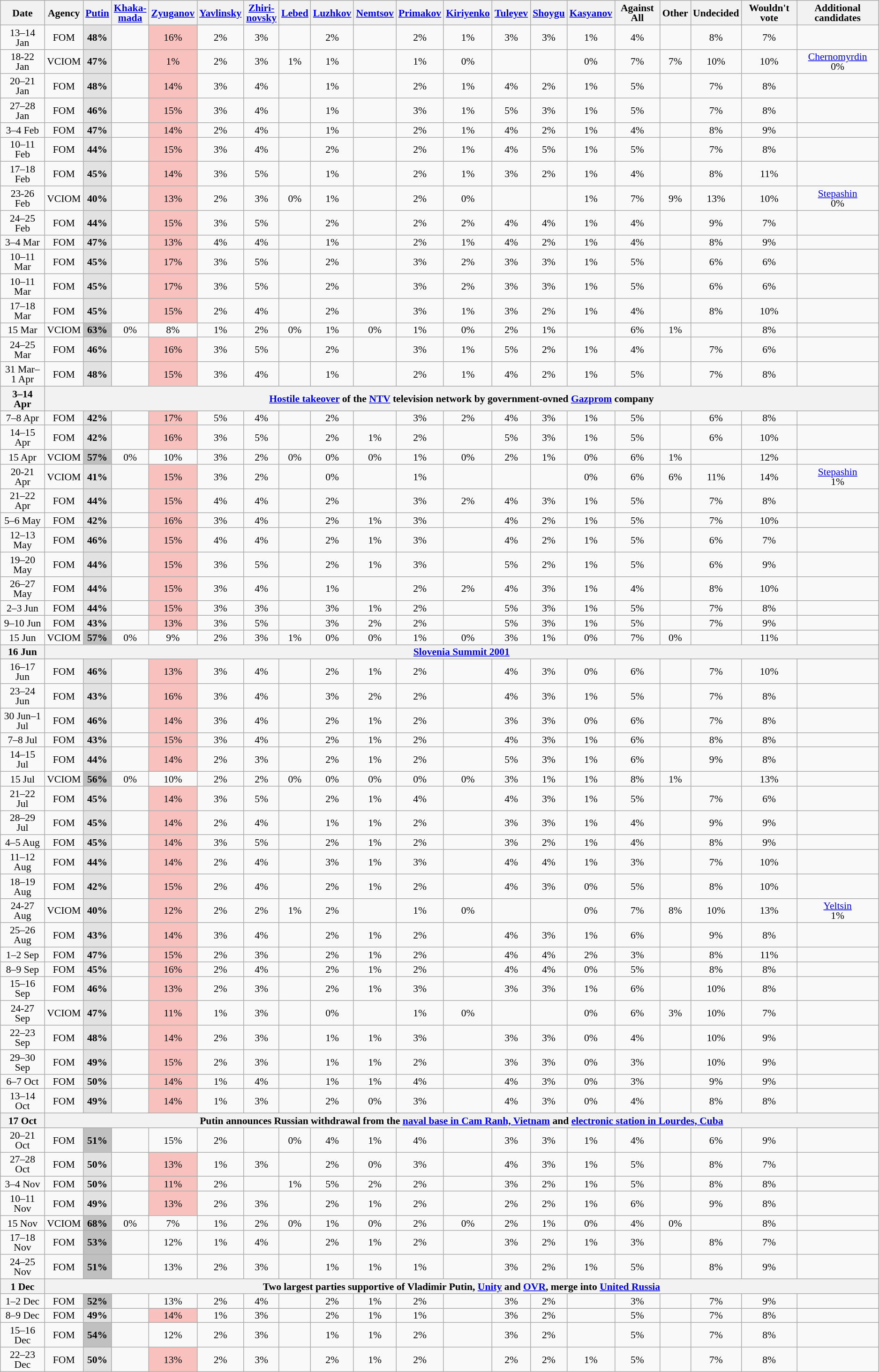<table class="wikitable" style="text-align:center; font-size:90%; line-height:14px">
<tr>
<th>Date</th>
<th>Agency</th>
<th><a href='#'>Putin</a></th>
<th><a href='#'>Khaka-<br>mada</a></th>
<th><a href='#'>Zyuganov</a></th>
<th><a href='#'>Yavlinsky</a></th>
<th><a href='#'>Zhiri-<br>novsky</a></th>
<th><a href='#'>Lebed</a></th>
<th><a href='#'>Luzhkov</a></th>
<th><a href='#'>Nemtsov</a></th>
<th><a href='#'>Primakov</a></th>
<th><a href='#'>Kiriyenko</a></th>
<th><a href='#'>Tuleyev</a></th>
<th><a href='#'>Shoygu</a></th>
<th><a href='#'>Kasyanov</a></th>
<th>Against All</th>
<th>Other</th>
<th>Undecided</th>
<th>Wouldn't vote</th>
<th>Additional candidates</th>
</tr>
<tr>
<td>13–14 Jan</td>
<td>FOM</td>
<td style="background:#E2E2E2"><strong>48%</strong></td>
<td></td>
<td style="background:#F8C1BE">16%</td>
<td>2%</td>
<td>3%</td>
<td></td>
<td>2%</td>
<td></td>
<td>2%</td>
<td>1%</td>
<td>3%</td>
<td>3%</td>
<td>1%</td>
<td>4%</td>
<td></td>
<td>8%</td>
<td>7%</td>
<td></td>
</tr>
<tr>
<td>18-22 Jan</td>
<td>VCIOM</td>
<td style="background:#E2E2E2"><strong>47%</strong></td>
<td></td>
<td style="background:#F8C1BE">1%</td>
<td>2%</td>
<td>3%</td>
<td>1%</td>
<td>1%</td>
<td></td>
<td>1%</td>
<td>0%</td>
<td></td>
<td></td>
<td>0%</td>
<td>7%</td>
<td>7%</td>
<td>10%</td>
<td>10%</td>
<td><a href='#'>Chernomyrdin</a><br>0%</td>
</tr>
<tr>
<td>20–21 Jan</td>
<td>FOM</td>
<td style="background:#E2E2E2"><strong>48%</strong></td>
<td></td>
<td style="background:#F8C1BE">14%</td>
<td>3%</td>
<td>4%</td>
<td></td>
<td>1%</td>
<td></td>
<td>2%</td>
<td>1%</td>
<td>4%</td>
<td>2%</td>
<td>1%</td>
<td>5%</td>
<td></td>
<td>7%</td>
<td>8%</td>
<td></td>
</tr>
<tr>
<td>27–28 Jan</td>
<td>FOM</td>
<td style="background:#E2E2E2"><strong>46%</strong></td>
<td></td>
<td style="background:#F8C1BE">15%</td>
<td>3%</td>
<td>4%</td>
<td></td>
<td>1%</td>
<td></td>
<td>3%</td>
<td>1%</td>
<td>5%</td>
<td>3%</td>
<td>1%</td>
<td>5%</td>
<td></td>
<td>7%</td>
<td>8%</td>
<td></td>
</tr>
<tr>
<td>3–4 Feb</td>
<td>FOM</td>
<td style="background:#E2E2E2"><strong>47%</strong></td>
<td></td>
<td style="background:#F8C1BE">14%</td>
<td>2%</td>
<td>4%</td>
<td></td>
<td>1%</td>
<td></td>
<td>2%</td>
<td>1%</td>
<td>4%</td>
<td>2%</td>
<td>1%</td>
<td>4%</td>
<td></td>
<td>8%</td>
<td>9%</td>
<td></td>
</tr>
<tr>
<td>10–11 Feb</td>
<td>FOM</td>
<td style="background:#E2E2E2"><strong>44%</strong></td>
<td></td>
<td style="background:#F8C1BE">15%</td>
<td>3%</td>
<td>4%</td>
<td></td>
<td>2%</td>
<td></td>
<td>2%</td>
<td>1%</td>
<td>4%</td>
<td>5%</td>
<td>1%</td>
<td>5%</td>
<td></td>
<td>7%</td>
<td>8%</td>
<td></td>
</tr>
<tr>
<td>17–18 Feb</td>
<td>FOM</td>
<td style="background:#E2E2E2"><strong>45%</strong></td>
<td></td>
<td style="background:#F8C1BE">14%</td>
<td>3%</td>
<td>5%</td>
<td></td>
<td>1%</td>
<td></td>
<td>2%</td>
<td>1%</td>
<td>3%</td>
<td>2%</td>
<td>1%</td>
<td>4%</td>
<td></td>
<td>8%</td>
<td>11%</td>
<td></td>
</tr>
<tr>
<td>23-26 Feb</td>
<td>VCIOM</td>
<td style="background:#E2E2E2"><strong>40%</strong></td>
<td></td>
<td style="background:#F8C1BE">13%</td>
<td>2%</td>
<td>3%</td>
<td>0%</td>
<td>1%</td>
<td></td>
<td>2%</td>
<td>0%</td>
<td></td>
<td></td>
<td>1%</td>
<td>7%</td>
<td>9%</td>
<td>13%</td>
<td>10%</td>
<td><a href='#'>Stepashin</a><br>0%</td>
</tr>
<tr>
<td>24–25 Feb</td>
<td>FOM</td>
<td style="background:#E2E2E2"><strong>44%</strong></td>
<td></td>
<td style="background:#F8C1BE">15%</td>
<td>3%</td>
<td>5%</td>
<td></td>
<td>2%</td>
<td></td>
<td>2%</td>
<td>2%</td>
<td>4%</td>
<td>4%</td>
<td>1%</td>
<td>4%</td>
<td></td>
<td>9%</td>
<td>7%</td>
<td></td>
</tr>
<tr>
<td>3–4 Mar</td>
<td>FOM</td>
<td style="background:#E2E2E2"><strong>47%</strong></td>
<td></td>
<td style="background:#F8C1BE">13%</td>
<td>4%</td>
<td>4%</td>
<td></td>
<td>1%</td>
<td></td>
<td>2%</td>
<td>1%</td>
<td>4%</td>
<td>2%</td>
<td>1%</td>
<td>4%</td>
<td></td>
<td>8%</td>
<td>9%</td>
<td></td>
</tr>
<tr>
<td>10–11 Mar</td>
<td>FOM</td>
<td style="background:#E2E2E2"><strong>45%</strong></td>
<td></td>
<td style="background:#F8C1BE">17%</td>
<td>3%</td>
<td>5%</td>
<td></td>
<td>2%</td>
<td></td>
<td>3%</td>
<td>2%</td>
<td>3%</td>
<td>3%</td>
<td>1%</td>
<td>5%</td>
<td></td>
<td>6%</td>
<td>6%</td>
<td></td>
</tr>
<tr>
<td>10–11 Mar</td>
<td>FOM</td>
<td style="background:#E2E2E2"><strong>45%</strong></td>
<td></td>
<td style="background:#F8C1BE">17%</td>
<td>3%</td>
<td>5%</td>
<td></td>
<td>2%</td>
<td></td>
<td>3%</td>
<td>2%</td>
<td>3%</td>
<td>3%</td>
<td>1%</td>
<td>5%</td>
<td></td>
<td>6%</td>
<td>6%</td>
<td></td>
</tr>
<tr>
<td>17–18 Mar</td>
<td>FOM</td>
<td style="background:#E2E2E2"><strong>45%</strong></td>
<td></td>
<td style="background:#F8C1BE">15%</td>
<td>2%</td>
<td>4%</td>
<td></td>
<td>2%</td>
<td></td>
<td>3%</td>
<td>1%</td>
<td>3%</td>
<td>2%</td>
<td>1%</td>
<td>4%</td>
<td></td>
<td>8%</td>
<td>10%</td>
<td></td>
</tr>
<tr>
<td>15 Mar</td>
<td>VCIOM</td>
<td style="background:#C0C0C0"><strong>63%</strong></td>
<td>0%</td>
<td>8%</td>
<td>1%</td>
<td>2%</td>
<td>0%</td>
<td>1%</td>
<td>0%</td>
<td>1%</td>
<td>0%</td>
<td>2%</td>
<td>1%</td>
<td></td>
<td>6%</td>
<td>1%</td>
<td></td>
<td>8%</td>
<td></td>
</tr>
<tr>
<td>24–25 Mar</td>
<td>FOM</td>
<td style="background:#E2E2E2"><strong>46%</strong></td>
<td></td>
<td style="background:#F8C1BE">16%</td>
<td>3%</td>
<td>5%</td>
<td></td>
<td>2%</td>
<td></td>
<td>3%</td>
<td>1%</td>
<td>5%</td>
<td>2%</td>
<td>1%</td>
<td>4%</td>
<td></td>
<td>7%</td>
<td>6%</td>
<td></td>
</tr>
<tr>
<td>31 Mar–1 Apr</td>
<td>FOM</td>
<td style="background:#E2E2E2"><strong>48%</strong></td>
<td></td>
<td style="background:#F8C1BE">15%</td>
<td>3%</td>
<td>4%</td>
<td></td>
<td>1%</td>
<td></td>
<td>2%</td>
<td>1%</td>
<td>4%</td>
<td>2%</td>
<td>1%</td>
<td>5%</td>
<td></td>
<td>7%</td>
<td>8%</td>
<td></td>
</tr>
<tr>
<th>3–14 Apr</th>
<th colspan="19"><a href='#'>Hostile takeover</a> of the <a href='#'>NTV</a> television network by government-ovned <a href='#'>Gazprom</a> company</th>
</tr>
<tr>
<td>7–8 Apr</td>
<td>FOM</td>
<td style="background:#E2E2E2"><strong>42%</strong></td>
<td></td>
<td style="background:#F8C1BE">17%</td>
<td>5%</td>
<td>4%</td>
<td></td>
<td>2%</td>
<td></td>
<td>3%</td>
<td>2%</td>
<td>4%</td>
<td>3%</td>
<td>1%</td>
<td>5%</td>
<td></td>
<td>6%</td>
<td>8%</td>
<td></td>
</tr>
<tr>
<td>14–15 Apr</td>
<td>FOM</td>
<td style="background:#E2E2E2"><strong>42%</strong></td>
<td></td>
<td style="background:#F8C1BE">16%</td>
<td>3%</td>
<td>5%</td>
<td></td>
<td>2%</td>
<td>1%</td>
<td>2%</td>
<td></td>
<td>5%</td>
<td>3%</td>
<td>1%</td>
<td>5%</td>
<td></td>
<td>6%</td>
<td>10%</td>
<td></td>
</tr>
<tr>
<td>15 Apr</td>
<td>VCIOM</td>
<td style="background:#C0C0C0"><strong>57%</strong></td>
<td>0%</td>
<td>10%</td>
<td>3%</td>
<td>2%</td>
<td>0%</td>
<td>0%</td>
<td>0%</td>
<td>1%</td>
<td>0%</td>
<td>2%</td>
<td>1%</td>
<td>0%</td>
<td>6%</td>
<td>1%</td>
<td></td>
<td>12%</td>
<td></td>
</tr>
<tr>
<td>20-21 Apr</td>
<td>VCIOM</td>
<td style="background:#E2E2E2"><strong>41%</strong></td>
<td></td>
<td style="background:#F8C1BE">15%</td>
<td>3%</td>
<td>2%</td>
<td></td>
<td>0%</td>
<td></td>
<td>1%</td>
<td></td>
<td></td>
<td></td>
<td>0%</td>
<td>6%</td>
<td>6%</td>
<td>11%</td>
<td>14%</td>
<td><a href='#'>Stepashin</a><br>1%</td>
</tr>
<tr>
<td>21–22 Apr</td>
<td>FOM</td>
<td style="background:#E2E2E2"><strong>44%</strong></td>
<td></td>
<td style="background:#F8C1BE">15%</td>
<td>4%</td>
<td>4%</td>
<td></td>
<td>2%</td>
<td></td>
<td>3%</td>
<td>2%</td>
<td>4%</td>
<td>3%</td>
<td>1%</td>
<td>5%</td>
<td></td>
<td>7%</td>
<td>8%</td>
<td></td>
</tr>
<tr>
<td>5–6 May</td>
<td>FOM</td>
<td style="background:#E2E2E2"><strong>42%</strong></td>
<td></td>
<td style="background:#F8C1BE">16%</td>
<td>3%</td>
<td>4%</td>
<td></td>
<td>2%</td>
<td>1%</td>
<td>3%</td>
<td></td>
<td>4%</td>
<td>2%</td>
<td>1%</td>
<td>5%</td>
<td></td>
<td>7%</td>
<td>10%</td>
<td></td>
</tr>
<tr>
<td>12–13 May</td>
<td>FOM</td>
<td style="background:#E2E2E2"><strong>46%</strong></td>
<td></td>
<td style="background:#F8C1BE">15%</td>
<td>4%</td>
<td>4%</td>
<td></td>
<td>2%</td>
<td>1%</td>
<td>3%</td>
<td></td>
<td>4%</td>
<td>2%</td>
<td>1%</td>
<td>5%</td>
<td></td>
<td>6%</td>
<td>7%</td>
<td></td>
</tr>
<tr>
<td>19–20 May</td>
<td>FOM</td>
<td style="background:#E2E2E2"><strong>44%</strong></td>
<td></td>
<td style="background:#F8C1BE">15%</td>
<td>3%</td>
<td>5%</td>
<td></td>
<td>2%</td>
<td>1%</td>
<td>3%</td>
<td></td>
<td>5%</td>
<td>2%</td>
<td>1%</td>
<td>5%</td>
<td></td>
<td>6%</td>
<td>9%</td>
<td></td>
</tr>
<tr>
<td>26–27 May</td>
<td>FOM</td>
<td style="background:#E2E2E2"><strong>44%</strong></td>
<td></td>
<td style="background:#F8C1BE">15%</td>
<td>3%</td>
<td>4%</td>
<td></td>
<td>1%</td>
<td></td>
<td>2%</td>
<td>2%</td>
<td>4%</td>
<td>3%</td>
<td>1%</td>
<td>4%</td>
<td></td>
<td>8%</td>
<td>10%</td>
<td></td>
</tr>
<tr>
<td>2–3 Jun</td>
<td>FOM</td>
<td style="background:#E2E2E2"><strong>44%</strong></td>
<td></td>
<td style="background:#F8C1BE">15%</td>
<td>3%</td>
<td>3%</td>
<td></td>
<td>3%</td>
<td>1%</td>
<td>2%</td>
<td></td>
<td>5%</td>
<td>3%</td>
<td>1%</td>
<td>5%</td>
<td></td>
<td>7%</td>
<td>8%</td>
<td></td>
</tr>
<tr>
<td>9–10 Jun</td>
<td>FOM</td>
<td style="background:#E2E2E2"><strong>43%</strong></td>
<td></td>
<td style="background:#F8C1BE">13%</td>
<td>3%</td>
<td>5%</td>
<td></td>
<td>3%</td>
<td>2%</td>
<td>2%</td>
<td></td>
<td>5%</td>
<td>3%</td>
<td>1%</td>
<td>5%</td>
<td></td>
<td>7%</td>
<td>9%</td>
<td></td>
</tr>
<tr>
<td>15 Jun</td>
<td>VCIOM</td>
<td style="background:#C0C0C0"><strong>57%</strong></td>
<td>0%</td>
<td>9%</td>
<td>2%</td>
<td>3%</td>
<td>1%</td>
<td>0%</td>
<td>0%</td>
<td>1%</td>
<td>0%</td>
<td>3%</td>
<td>1%</td>
<td>0%</td>
<td>7%</td>
<td>0%</td>
<td></td>
<td>11%</td>
<td></td>
</tr>
<tr>
<th>16 Jun</th>
<th colspan="19"><a href='#'>Slovenia Summit 2001</a></th>
</tr>
<tr>
<td>16–17 Jun</td>
<td>FOM</td>
<td style="background:#E2E2E2"><strong>46%</strong></td>
<td></td>
<td style="background:#F8C1BE">13%</td>
<td>3%</td>
<td>4%</td>
<td></td>
<td>2%</td>
<td>1%</td>
<td>2%</td>
<td></td>
<td>4%</td>
<td>3%</td>
<td>0%</td>
<td>6%</td>
<td></td>
<td>7%</td>
<td>10%</td>
<td></td>
</tr>
<tr>
<td>23–24 Jun</td>
<td>FOM</td>
<td style="background:#E2E2E2"><strong>43%</strong></td>
<td></td>
<td style="background:#F8C1BE">16%</td>
<td>3%</td>
<td>4%</td>
<td></td>
<td>3%</td>
<td>2%</td>
<td>2%</td>
<td></td>
<td>4%</td>
<td>3%</td>
<td>1%</td>
<td>5%</td>
<td></td>
<td>7%</td>
<td>8%</td>
<td></td>
</tr>
<tr>
<td>30 Jun–1 Jul</td>
<td>FOM</td>
<td style="background:#E2E2E2"><strong>46%</strong></td>
<td></td>
<td style="background:#F8C1BE">14%</td>
<td>3%</td>
<td>4%</td>
<td></td>
<td>2%</td>
<td>1%</td>
<td>2%</td>
<td></td>
<td>3%</td>
<td>3%</td>
<td>0%</td>
<td>6%</td>
<td></td>
<td>7%</td>
<td>8%</td>
<td></td>
</tr>
<tr>
<td>7–8 Jul</td>
<td>FOM</td>
<td style="background:#E2E2E2"><strong>43%</strong></td>
<td></td>
<td style="background:#F8C1BE">15%</td>
<td>3%</td>
<td>4%</td>
<td></td>
<td>2%</td>
<td>1%</td>
<td>2%</td>
<td></td>
<td>4%</td>
<td>3%</td>
<td>1%</td>
<td>6%</td>
<td></td>
<td>8%</td>
<td>8%</td>
<td></td>
</tr>
<tr>
<td>14–15 Jul</td>
<td>FOM</td>
<td style="background:#E2E2E2"><strong>44%</strong></td>
<td></td>
<td style="background:#F8C1BE">14%</td>
<td>2%</td>
<td>3%</td>
<td></td>
<td>2%</td>
<td>1%</td>
<td>2%</td>
<td></td>
<td>5%</td>
<td>3%</td>
<td>1%</td>
<td>6%</td>
<td></td>
<td>9%</td>
<td>8%</td>
<td></td>
</tr>
<tr>
<td>15 Jul</td>
<td>VCIOM</td>
<td style="background:#C0C0C0"><strong>56%</strong></td>
<td>0%</td>
<td>10%</td>
<td>2%</td>
<td>2%</td>
<td>0%</td>
<td>0%</td>
<td>0%</td>
<td>0%</td>
<td>0%</td>
<td>3%</td>
<td>1%</td>
<td>1%</td>
<td>8%</td>
<td>1%</td>
<td></td>
<td>13%</td>
<td></td>
</tr>
<tr>
<td>21–22 Jul</td>
<td>FOM</td>
<td style="background:#E2E2E2"><strong>45%</strong></td>
<td></td>
<td style="background:#F8C1BE">14%</td>
<td>3%</td>
<td>5%</td>
<td></td>
<td>2%</td>
<td>1%</td>
<td>4%</td>
<td></td>
<td>4%</td>
<td>3%</td>
<td>1%</td>
<td>5%</td>
<td></td>
<td>7%</td>
<td>6%</td>
<td></td>
</tr>
<tr>
<td>28–29 Jul</td>
<td>FOM</td>
<td style="background:#E2E2E2"><strong>45%</strong></td>
<td></td>
<td style="background:#F8C1BE">14%</td>
<td>2%</td>
<td>4%</td>
<td></td>
<td>1%</td>
<td>1%</td>
<td>2%</td>
<td></td>
<td>3%</td>
<td>3%</td>
<td>1%</td>
<td>4%</td>
<td></td>
<td>9%</td>
<td>9%</td>
<td></td>
</tr>
<tr>
<td>4–5 Aug</td>
<td>FOM</td>
<td style="background:#E2E2E2"><strong>45%</strong></td>
<td></td>
<td style="background:#F8C1BE">14%</td>
<td>3%</td>
<td>5%</td>
<td></td>
<td>2%</td>
<td>1%</td>
<td>2%</td>
<td></td>
<td>3%</td>
<td>2%</td>
<td>1%</td>
<td>4%</td>
<td></td>
<td>8%</td>
<td>9%</td>
<td></td>
</tr>
<tr>
<td>11–12 Aug</td>
<td>FOM</td>
<td style="background:#E2E2E2"><strong>44%</strong></td>
<td></td>
<td style="background:#F8C1BE">14%</td>
<td>2%</td>
<td>4%</td>
<td></td>
<td>3%</td>
<td>1%</td>
<td>3%</td>
<td></td>
<td>4%</td>
<td>4%</td>
<td>1%</td>
<td>3%</td>
<td></td>
<td>7%</td>
<td>10%</td>
<td></td>
</tr>
<tr>
<td>18–19 Aug</td>
<td>FOM</td>
<td style="background:#E2E2E2"><strong>42%</strong></td>
<td></td>
<td style="background:#F8C1BE">15%</td>
<td>2%</td>
<td>4%</td>
<td></td>
<td>2%</td>
<td>1%</td>
<td>2%</td>
<td></td>
<td>4%</td>
<td>3%</td>
<td>0%</td>
<td>5%</td>
<td></td>
<td>8%</td>
<td>10%</td>
<td></td>
</tr>
<tr>
<td>24-27 Aug</td>
<td>VCIOM</td>
<td style="background:#E2E2E2"><strong>40%</strong></td>
<td></td>
<td style="background:#F8C1BE">12%</td>
<td>2%</td>
<td>2%</td>
<td>1%</td>
<td>2%</td>
<td></td>
<td>1%</td>
<td>0%</td>
<td></td>
<td></td>
<td>0%</td>
<td>7%</td>
<td>8%</td>
<td>10%</td>
<td>13%</td>
<td><a href='#'>Yeltsin</a><br>1%</td>
</tr>
<tr>
<td>25–26 Aug</td>
<td>FOM</td>
<td style="background:#E2E2E2"><strong>43%</strong></td>
<td></td>
<td style="background:#F8C1BE">14%</td>
<td>3%</td>
<td>4%</td>
<td></td>
<td>2%</td>
<td>1%</td>
<td>2%</td>
<td></td>
<td>4%</td>
<td>3%</td>
<td>1%</td>
<td>6%</td>
<td></td>
<td>9%</td>
<td>8%</td>
<td></td>
</tr>
<tr>
<td>1–2 Sep</td>
<td>FOM</td>
<td style="background:#E2E2E2"><strong>47%</strong></td>
<td></td>
<td style="background:#F8C1BE">15%</td>
<td>2%</td>
<td>3%</td>
<td></td>
<td>2%</td>
<td>1%</td>
<td>2%</td>
<td></td>
<td>4%</td>
<td>4%</td>
<td>2%</td>
<td>3%</td>
<td></td>
<td>8%</td>
<td>11%</td>
<td></td>
</tr>
<tr>
<td>8–9 Sep</td>
<td>FOM</td>
<td style="background:#E2E2E2"><strong>45%</strong></td>
<td></td>
<td style="background:#F8C1BE">16%</td>
<td>2%</td>
<td>4%</td>
<td></td>
<td>2%</td>
<td>1%</td>
<td>2%</td>
<td></td>
<td>4%</td>
<td>4%</td>
<td>0%</td>
<td>5%</td>
<td></td>
<td>8%</td>
<td>8%</td>
<td></td>
</tr>
<tr>
<td>15–16 Sep</td>
<td>FOM</td>
<td style="background:#E2E2E2"><strong>46%</strong></td>
<td></td>
<td style="background:#F8C1BE">13%</td>
<td>2%</td>
<td>3%</td>
<td></td>
<td>2%</td>
<td>1%</td>
<td>3%</td>
<td></td>
<td>3%</td>
<td>3%</td>
<td>1%</td>
<td>6%</td>
<td></td>
<td>10%</td>
<td>8%</td>
<td></td>
</tr>
<tr>
<td>24-27 Sep</td>
<td>VCIOM</td>
<td style="background:#E2E2E2"><strong>47%</strong></td>
<td></td>
<td style="background:#F8C1BE">11%</td>
<td>1%</td>
<td>3%</td>
<td></td>
<td>0%</td>
<td></td>
<td>1%</td>
<td>0%</td>
<td></td>
<td></td>
<td>0%</td>
<td>6%</td>
<td>3%</td>
<td>10%</td>
<td>7%</td>
<td></td>
</tr>
<tr>
<td>22–23 Sep</td>
<td>FOM</td>
<td style="background:#E2E2E2"><strong>48%</strong></td>
<td></td>
<td style="background:#F8C1BE">14%</td>
<td>2%</td>
<td>3%</td>
<td></td>
<td>1%</td>
<td>1%</td>
<td>3%</td>
<td></td>
<td>3%</td>
<td>3%</td>
<td>0%</td>
<td>4%</td>
<td></td>
<td>10%</td>
<td>9%</td>
<td></td>
</tr>
<tr>
<td>29–30 Sep</td>
<td>FOM</td>
<td style="background:#E2E2E2"><strong>49%</strong></td>
<td></td>
<td style="background:#F8C1BE">15%</td>
<td>2%</td>
<td>3%</td>
<td></td>
<td>1%</td>
<td>1%</td>
<td>2%</td>
<td></td>
<td>3%</td>
<td>3%</td>
<td>0%</td>
<td>3%</td>
<td></td>
<td>10%</td>
<td>9%</td>
<td></td>
</tr>
<tr>
<td>6–7 Oct</td>
<td>FOM</td>
<td style="background:#E2E2E2"><strong>50%</strong></td>
<td></td>
<td style="background:#F8C1BE">14%</td>
<td>1%</td>
<td>4%</td>
<td></td>
<td>1%</td>
<td>1%</td>
<td>4%</td>
<td></td>
<td>4%</td>
<td>3%</td>
<td>0%</td>
<td>3%</td>
<td></td>
<td>9%</td>
<td>9%</td>
<td></td>
</tr>
<tr>
<td>13–14 Oct</td>
<td>FOM</td>
<td style="background:#E2E2E2"><strong>49%</strong></td>
<td></td>
<td style="background:#F8C1BE">14%</td>
<td>1%</td>
<td>3%</td>
<td></td>
<td>2%</td>
<td>0%</td>
<td>3%</td>
<td></td>
<td>4%</td>
<td>3%</td>
<td>0%</td>
<td>4%</td>
<td></td>
<td>8%</td>
<td>8%</td>
<td></td>
</tr>
<tr>
<th>17 Oct</th>
<th colspan="19">Putin announces Russian withdrawal from the <a href='#'>naval base in Cam Ranh, Vietnam</a> and <a href='#'>electronic station in Lourdes, Cuba</a></th>
</tr>
<tr>
<td>20–21 Oct</td>
<td>FOM</td>
<td style="background:#C0C0C0"><strong>51%</strong></td>
<td></td>
<td>15%</td>
<td>2%</td>
<td></td>
<td>0%</td>
<td>4%</td>
<td>1%</td>
<td>4%</td>
<td></td>
<td>3%</td>
<td>3%</td>
<td>1%</td>
<td>4%</td>
<td></td>
<td>6%</td>
<td>9%</td>
<td></td>
</tr>
<tr>
<td>27–28 Oct</td>
<td>FOM</td>
<td style="background:#E2E2E2"><strong>50%</strong></td>
<td></td>
<td style="background:#F8C1BE">13%</td>
<td>1%</td>
<td>3%</td>
<td></td>
<td>2%</td>
<td>0%</td>
<td>3%</td>
<td></td>
<td>4%</td>
<td>3%</td>
<td>1%</td>
<td>5%</td>
<td></td>
<td>8%</td>
<td>7%</td>
<td></td>
</tr>
<tr>
<td>3–4 Nov</td>
<td>FOM</td>
<td style="background:#E2E2E2"><strong>50%</strong></td>
<td></td>
<td style="background:#F8C1BE">11%</td>
<td>2%</td>
<td></td>
<td>1%</td>
<td>5%</td>
<td>2%</td>
<td>2%</td>
<td></td>
<td>3%</td>
<td>2%</td>
<td>1%</td>
<td>5%</td>
<td></td>
<td>8%</td>
<td>8%</td>
<td></td>
</tr>
<tr>
<td>10–11 Nov</td>
<td>FOM</td>
<td style="background:#E2E2E2"><strong>49%</strong></td>
<td></td>
<td style="background:#F8C1BE">13%</td>
<td>2%</td>
<td>3%</td>
<td></td>
<td>2%</td>
<td>1%</td>
<td>2%</td>
<td></td>
<td>2%</td>
<td>2%</td>
<td>1%</td>
<td>6%</td>
<td></td>
<td>9%</td>
<td>8%</td>
<td></td>
</tr>
<tr>
<td>15 Nov</td>
<td>VCIOM</td>
<td style="background:#C0C0C0"><strong>68%</strong></td>
<td>0%</td>
<td>7%</td>
<td>1%</td>
<td>2%</td>
<td>0%</td>
<td>1%</td>
<td>0%</td>
<td>2%</td>
<td>0%</td>
<td>2%</td>
<td>1%</td>
<td>0%</td>
<td>4%</td>
<td>0%</td>
<td></td>
<td>8%</td>
<td></td>
</tr>
<tr>
<td>17–18 Nov</td>
<td>FOM</td>
<td style="background:#C0C0C0"><strong>53%</strong></td>
<td></td>
<td>12%</td>
<td>1%</td>
<td>4%</td>
<td></td>
<td>2%</td>
<td>1%</td>
<td>2%</td>
<td></td>
<td>3%</td>
<td>2%</td>
<td>1%</td>
<td>3%</td>
<td></td>
<td>8%</td>
<td>7%</td>
<td></td>
</tr>
<tr>
<td>24–25 Nov</td>
<td>FOM</td>
<td style="background:#C0C0C0"><strong>51%</strong></td>
<td></td>
<td>13%</td>
<td>2%</td>
<td>3%</td>
<td></td>
<td>1%</td>
<td>1%</td>
<td>1%</td>
<td></td>
<td>3%</td>
<td>2%</td>
<td>1%</td>
<td>5%</td>
<td></td>
<td>8%</td>
<td>9%</td>
<td></td>
</tr>
<tr>
<th>1 Dec</th>
<th colspan="19">Two largest parties supportive of Vladimir Putin, <a href='#'>Unity</a> and <a href='#'>OVR</a>, merge into <a href='#'>United Russia</a></th>
</tr>
<tr>
<td>1–2 Dec</td>
<td>FOM</td>
<td style="background:#C0C0C0"><strong>52%</strong></td>
<td></td>
<td>13%</td>
<td>2%</td>
<td>4%</td>
<td></td>
<td>2%</td>
<td>1%</td>
<td>2%</td>
<td></td>
<td>3%</td>
<td>2%</td>
<td></td>
<td>3%</td>
<td></td>
<td>7%</td>
<td>9%</td>
<td></td>
</tr>
<tr>
<td>8–9 Dec</td>
<td>FOM</td>
<td style="background:#E2E2E2"><strong>49%</strong></td>
<td></td>
<td style="background:#F8C1BE">14%</td>
<td>1%</td>
<td>3%</td>
<td></td>
<td>2%</td>
<td>1%</td>
<td>1%</td>
<td></td>
<td>3%</td>
<td>2%</td>
<td></td>
<td>5%</td>
<td></td>
<td>7%</td>
<td>8%</td>
<td></td>
</tr>
<tr>
<td>15–16 Dec</td>
<td>FOM</td>
<td style="background:#C0C0C0"><strong>54%</strong></td>
<td></td>
<td>12%</td>
<td>2%</td>
<td>3%</td>
<td></td>
<td>1%</td>
<td>1%</td>
<td>2%</td>
<td></td>
<td>3%</td>
<td>2%</td>
<td></td>
<td>5%</td>
<td></td>
<td>7%</td>
<td>8%</td>
<td></td>
</tr>
<tr>
<td>22–23 Dec</td>
<td>FOM</td>
<td style="background:#E2E2E2"><strong>50%</strong></td>
<td></td>
<td style="background:#F8C1BE">13%</td>
<td>2%</td>
<td>3%</td>
<td></td>
<td>2%</td>
<td>1%</td>
<td>2%</td>
<td></td>
<td>2%</td>
<td>2%</td>
<td>1%</td>
<td>5%</td>
<td></td>
<td>7%</td>
<td>8%</td>
<td></td>
</tr>
</table>
